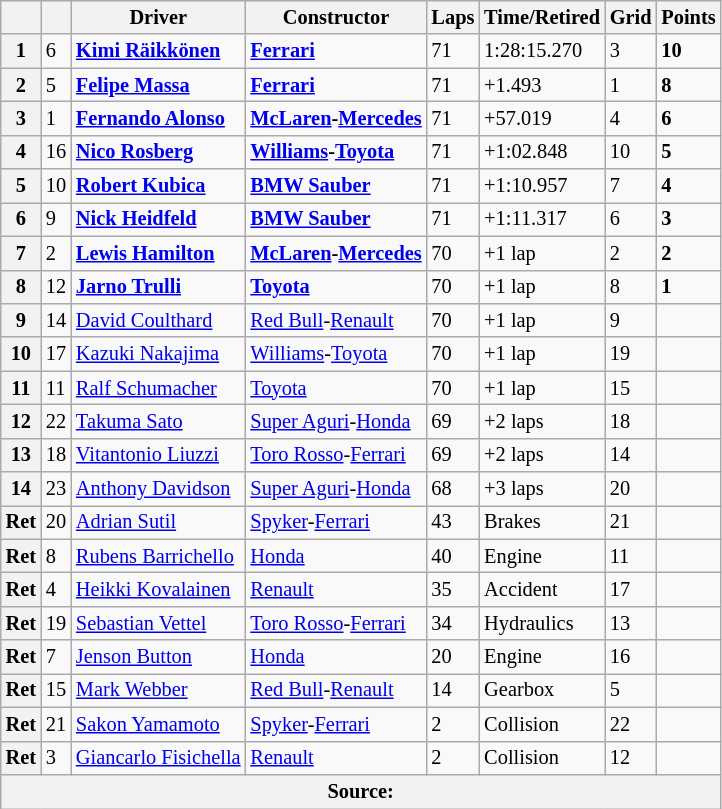<table class="wikitable" style="font-size:85%">
<tr>
<th></th>
<th></th>
<th>Driver</th>
<th>Constructor</th>
<th>Laps</th>
<th>Time/Retired</th>
<th>Grid</th>
<th>Points</th>
</tr>
<tr>
<th>1</th>
<td>6</td>
<td> <strong><a href='#'>Kimi Räikkönen</a></strong></td>
<td><strong><a href='#'>Ferrari</a></strong></td>
<td>71</td>
<td>1:28:15.270</td>
<td>3</td>
<td><strong>10</strong></td>
</tr>
<tr>
<th>2</th>
<td>5</td>
<td> <strong><a href='#'>Felipe Massa</a></strong></td>
<td><strong><a href='#'>Ferrari</a></strong></td>
<td>71</td>
<td>+1.493</td>
<td>1</td>
<td><strong>8</strong></td>
</tr>
<tr>
<th>3</th>
<td>1</td>
<td> <strong><a href='#'>Fernando Alonso</a></strong></td>
<td align="center" nowrap><strong><a href='#'>McLaren</a>-<a href='#'>Mercedes</a></strong></td>
<td>71</td>
<td>+57.019</td>
<td>4</td>
<td><strong>6</strong></td>
</tr>
<tr>
<th>4</th>
<td>16</td>
<td> <strong><a href='#'>Nico Rosberg</a></strong></td>
<td><strong><a href='#'>Williams</a>-<a href='#'>Toyota</a></strong></td>
<td>71</td>
<td>+1:02.848</td>
<td>10</td>
<td><strong>5</strong></td>
</tr>
<tr>
<th>5</th>
<td>10</td>
<td> <strong><a href='#'>Robert Kubica</a></strong></td>
<td><strong><a href='#'>BMW Sauber</a></strong></td>
<td>71</td>
<td>+1:10.957</td>
<td>7</td>
<td><strong>4</strong></td>
</tr>
<tr>
<th>6</th>
<td>9</td>
<td> <strong><a href='#'>Nick Heidfeld</a></strong></td>
<td><strong><a href='#'>BMW Sauber</a></strong></td>
<td>71</td>
<td>+1:11.317</td>
<td>6</td>
<td><strong>3</strong></td>
</tr>
<tr>
<th>7</th>
<td>2</td>
<td> <strong><a href='#'>Lewis Hamilton</a></strong></td>
<td><strong><a href='#'>McLaren</a>-<a href='#'>Mercedes</a></strong></td>
<td>70</td>
<td>+1 lap</td>
<td>2</td>
<td><strong>2</strong></td>
</tr>
<tr>
<th>8</th>
<td>12</td>
<td> <strong><a href='#'>Jarno Trulli</a></strong></td>
<td><strong><a href='#'>Toyota</a></strong></td>
<td>70</td>
<td>+1 lap</td>
<td>8</td>
<td><strong>1</strong></td>
</tr>
<tr>
<th>9</th>
<td>14</td>
<td> <a href='#'>David Coulthard</a></td>
<td><a href='#'>Red Bull</a>-<a href='#'>Renault</a></td>
<td>70</td>
<td>+1 lap</td>
<td>9</td>
<td></td>
</tr>
<tr>
<th>10</th>
<td>17</td>
<td> <a href='#'>Kazuki Nakajima</a></td>
<td><a href='#'>Williams</a>-<a href='#'>Toyota</a></td>
<td>70</td>
<td>+1 lap</td>
<td>19</td>
<td></td>
</tr>
<tr>
<th>11</th>
<td>11</td>
<td> <a href='#'>Ralf Schumacher</a></td>
<td><a href='#'>Toyota</a></td>
<td>70</td>
<td>+1 lap</td>
<td>15</td>
<td></td>
</tr>
<tr>
<th>12</th>
<td>22</td>
<td> <a href='#'>Takuma Sato</a></td>
<td><a href='#'>Super Aguri</a>-<a href='#'>Honda</a></td>
<td>69</td>
<td>+2 laps</td>
<td>18</td>
<td></td>
</tr>
<tr>
<th>13</th>
<td>18</td>
<td> <a href='#'>Vitantonio Liuzzi</a></td>
<td><a href='#'>Toro Rosso</a>-<a href='#'>Ferrari</a></td>
<td>69</td>
<td>+2 laps</td>
<td>14</td>
<td></td>
</tr>
<tr>
<th>14</th>
<td>23</td>
<td> <a href='#'>Anthony Davidson</a></td>
<td><a href='#'>Super Aguri</a>-<a href='#'>Honda</a></td>
<td>68</td>
<td>+3 laps</td>
<td>20</td>
<td></td>
</tr>
<tr>
<th>Ret</th>
<td>20</td>
<td> <a href='#'>Adrian Sutil</a></td>
<td><a href='#'>Spyker</a>-<a href='#'>Ferrari</a></td>
<td>43</td>
<td>Brakes</td>
<td>21</td>
<td></td>
</tr>
<tr>
<th>Ret</th>
<td>8</td>
<td> <a href='#'>Rubens Barrichello</a></td>
<td><a href='#'>Honda</a></td>
<td>40</td>
<td>Engine</td>
<td>11</td>
<td></td>
</tr>
<tr>
<th>Ret</th>
<td>4</td>
<td> <a href='#'>Heikki Kovalainen</a></td>
<td><a href='#'>Renault</a></td>
<td>35</td>
<td>Accident</td>
<td>17</td>
<td></td>
</tr>
<tr>
<th>Ret</th>
<td>19</td>
<td> <a href='#'>Sebastian Vettel</a></td>
<td><a href='#'>Toro Rosso</a>-<a href='#'>Ferrari</a></td>
<td>34</td>
<td>Hydraulics</td>
<td>13</td>
<td></td>
</tr>
<tr>
<th>Ret</th>
<td>7</td>
<td> <a href='#'>Jenson Button</a></td>
<td><a href='#'>Honda</a></td>
<td>20</td>
<td>Engine</td>
<td>16</td>
<td></td>
</tr>
<tr>
<th>Ret</th>
<td>15</td>
<td> <a href='#'>Mark Webber</a></td>
<td><a href='#'>Red Bull</a>-<a href='#'>Renault</a></td>
<td>14</td>
<td>Gearbox</td>
<td>5</td>
<td></td>
</tr>
<tr>
<th>Ret</th>
<td>21</td>
<td> <a href='#'>Sakon Yamamoto</a></td>
<td><a href='#'>Spyker</a>-<a href='#'>Ferrari</a></td>
<td>2</td>
<td>Collision</td>
<td>22</td>
<td></td>
</tr>
<tr>
<th>Ret</th>
<td>3</td>
<td align="center" nowrap> <a href='#'>Giancarlo Fisichella</a></td>
<td><a href='#'>Renault</a></td>
<td>2</td>
<td>Collision</td>
<td>12</td>
<td></td>
</tr>
<tr>
<th colspan=8>Source:</th>
</tr>
</table>
